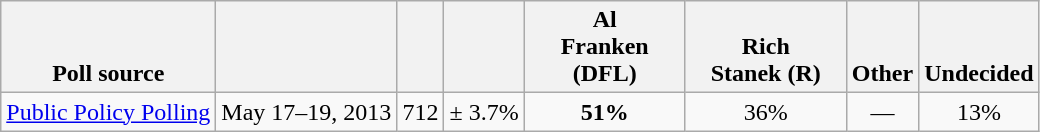<table class="wikitable" style="text-align:center">
<tr valign= bottom>
<th>Poll source</th>
<th></th>
<th></th>
<th></th>
<th style="width:100px;">Al<br>Franken (DFL)</th>
<th style="width:100px;">Rich<br>Stanek (R)</th>
<th>Other</th>
<th>Undecided</th>
</tr>
<tr>
<td align=left><a href='#'>Public Policy Polling</a></td>
<td>May 17–19, 2013</td>
<td>712</td>
<td>± 3.7%</td>
<td><strong>51%</strong></td>
<td>36%</td>
<td>—</td>
<td>13%</td>
</tr>
</table>
